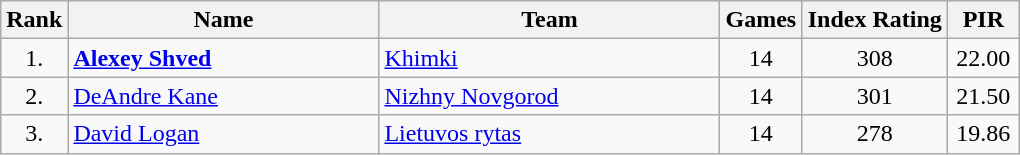<table class="wikitable sortable" style="text-align: center;">
<tr>
<th>Rank</th>
<th width=200>Name</th>
<th width=220>Team</th>
<th>Games</th>
<th width=90>Index Rating</th>
<th width=40>PIR</th>
</tr>
<tr>
<td>1.</td>
<td align="left"> <strong><a href='#'>Alexey Shved</a></strong></td>
<td align="left"> <a href='#'>Khimki</a></td>
<td>14</td>
<td>308</td>
<td>22.00</td>
</tr>
<tr>
<td>2.</td>
<td align="left"> <a href='#'>DeAndre Kane</a></td>
<td align="left"> <a href='#'>Nizhny Novgorod</a></td>
<td>14</td>
<td>301</td>
<td>21.50</td>
</tr>
<tr>
<td>3.</td>
<td align="left"> <a href='#'>David Logan</a></td>
<td align="left"> <a href='#'>Lietuvos rytas</a></td>
<td>14</td>
<td>278</td>
<td>19.86</td>
</tr>
</table>
